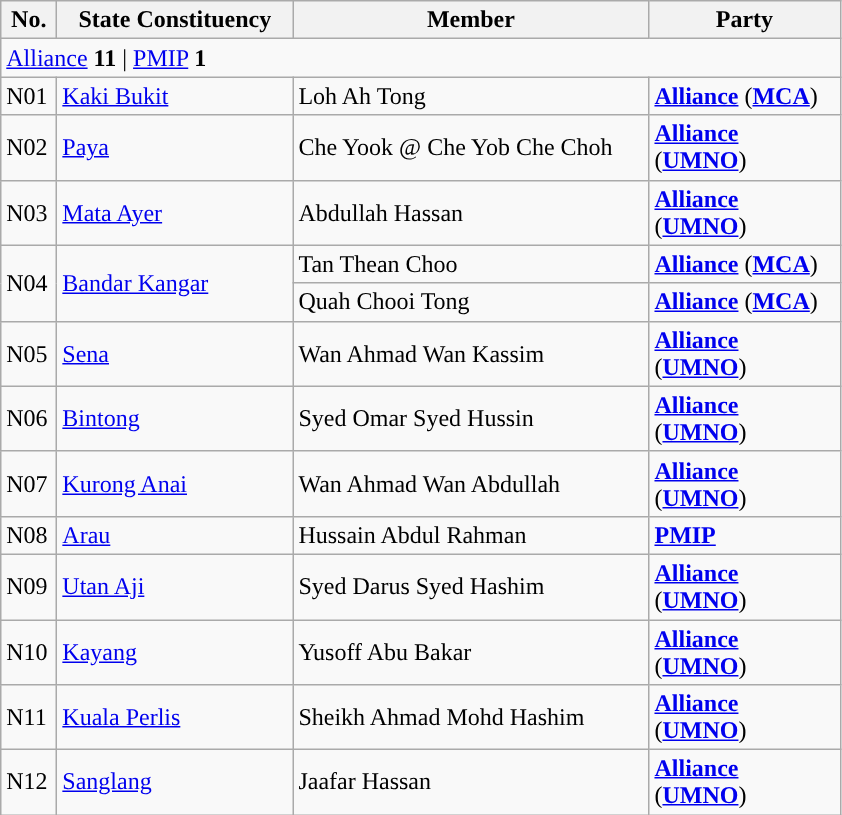<table class="wikitable sortable">
<tr>
<th style="width:30px;">No.</th>
<th style="width:150px;">State Constituency</th>
<th style="width:230px;">Member</th>
<th style="width:120px;">Party</th>
</tr>
<tr>
<td colspan="4"><a href='#'>Alliance</a> <strong>11</strong> | <a href='#'>PMIP</a> <strong>1</strong></td>
</tr>
<tr>
<td>N01</td>
<td><a href='#'>Kaki Bukit</a></td>
<td>Loh Ah Tong</td>
<td><strong><a href='#'>Alliance</a></strong> (<strong><a href='#'>MCA</a></strong>)</td>
</tr>
<tr>
<td>N02</td>
<td><a href='#'>Paya</a></td>
<td>Che Yook @ Che Yob Che Choh</td>
<td><strong><a href='#'>Alliance</a></strong> (<strong><a href='#'>UMNO</a></strong>)</td>
</tr>
<tr>
<td>N03</td>
<td><a href='#'>Mata Ayer</a></td>
<td>Abdullah Hassan</td>
<td><strong><a href='#'>Alliance</a></strong> (<strong><a href='#'>UMNO</a></strong>)</td>
</tr>
<tr>
<td rowspan=2>N04</td>
<td rowspan=2><a href='#'>Bandar Kangar</a></td>
<td>Tan Thean Choo </td>
<td><strong><a href='#'>Alliance</a></strong> (<strong><a href='#'>MCA</a></strong>)</td>
</tr>
<tr>
<td>Quah Chooi Tong </td>
<td><strong><a href='#'>Alliance</a></strong> (<strong><a href='#'>MCA</a></strong>)</td>
</tr>
<tr>
<td>N05</td>
<td><a href='#'>Sena</a></td>
<td>Wan Ahmad Wan Kassim</td>
<td><strong><a href='#'>Alliance</a></strong> (<strong><a href='#'>UMNO</a></strong>)</td>
</tr>
<tr>
<td>N06</td>
<td><a href='#'>Bintong</a></td>
<td>Syed Omar Syed Hussin</td>
<td><strong><a href='#'>Alliance</a></strong> (<strong><a href='#'>UMNO</a></strong>)</td>
</tr>
<tr>
<td>N07</td>
<td><a href='#'>Kurong Anai</a></td>
<td>Wan Ahmad Wan Abdullah</td>
<td><strong><a href='#'>Alliance</a></strong> (<strong><a href='#'>UMNO</a></strong>)</td>
</tr>
<tr>
<td>N08</td>
<td><a href='#'>Arau</a></td>
<td>Hussain Abdul Rahman</td>
<td><strong><a href='#'>PMIP</a></strong></td>
</tr>
<tr>
<td>N09</td>
<td><a href='#'>Utan Aji</a></td>
<td>Syed Darus Syed Hashim</td>
<td><strong><a href='#'>Alliance</a></strong> (<strong><a href='#'>UMNO</a></strong>)</td>
</tr>
<tr>
<td>N10</td>
<td><a href='#'>Kayang</a></td>
<td>Yusoff Abu Bakar</td>
<td><strong><a href='#'>Alliance</a></strong> (<strong><a href='#'>UMNO</a></strong>)</td>
</tr>
<tr>
<td>N11</td>
<td><a href='#'>Kuala Perlis</a></td>
<td>Sheikh Ahmad Mohd Hashim</td>
<td><strong><a href='#'>Alliance</a></strong> (<strong><a href='#'>UMNO</a></strong>)</td>
</tr>
<tr>
<td>N12</td>
<td><a href='#'>Sanglang</a></td>
<td>Jaafar Hassan</td>
<td><strong><a href='#'>Alliance</a></strong> (<strong><a href='#'>UMNO</a></strong>)</td>
</tr>
</table>
